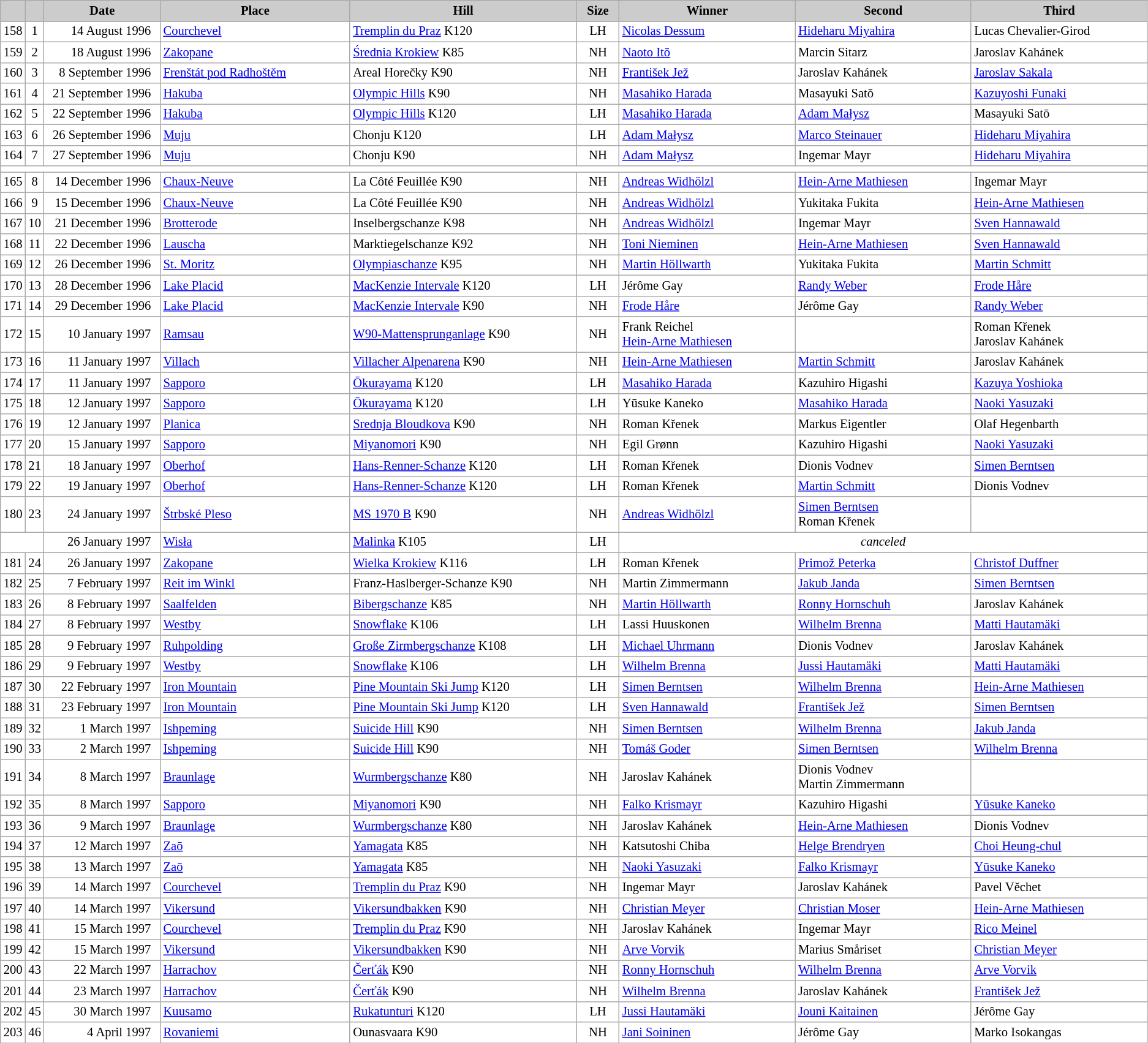<table class="wikitable plainrowheaders" style="background:#fff; font-size:86%; line-height:16px; border:grey solid 1px; border-collapse:collapse;">
<tr style="background:#ccc; text-align:center;">
<th scope="col" style="background:#ccc; width=20 px;"></th>
<th scope="col" style="background:#ccc; width=30 px;"></th>
<th scope="col" style="background:#ccc; width:120px;">Date</th>
<th scope="col" style="background:#ccc; width:200px;">Place</th>
<th scope="col" style="background:#ccc; width:240px;">Hill</th>
<th scope="col" style="background:#ccc; width:40px;">Size</th>
<th scope="col" style="background:#ccc; width:185px;">Winner</th>
<th scope="col" style="background:#ccc; width:185px;">Second</th>
<th scope="col" style="background:#ccc; width:185px;">Third</th>
</tr>
<tr>
<td align=center>158</td>
<td align=center>1</td>
<td align=right>14 August 1996  </td>
<td> <a href='#'>Courchevel</a></td>
<td><a href='#'>Tremplin du Praz</a> K120</td>
<td align=center>LH</td>
<td> <a href='#'>Nicolas Dessum</a></td>
<td> <a href='#'>Hideharu Miyahira</a></td>
<td> Lucas Chevalier-Girod</td>
</tr>
<tr>
<td align=center>159</td>
<td align=center>2</td>
<td align=right>18 August 1996  </td>
<td> <a href='#'>Zakopane</a></td>
<td><a href='#'>Średnia Krokiew</a> K85</td>
<td align=center>NH</td>
<td> <a href='#'>Naoto Itō</a></td>
<td> Marcin Sitarz</td>
<td> Jaroslav Kahánek</td>
</tr>
<tr>
<td align=center>160</td>
<td align=center>3</td>
<td align=right>8 September 1996  </td>
<td> <a href='#'>Frenštát pod Radhoštěm</a></td>
<td>Areal Horečky K90</td>
<td align=center>NH</td>
<td> <a href='#'>František Jež</a></td>
<td> Jaroslav Kahánek</td>
<td> <a href='#'>Jaroslav Sakala</a></td>
</tr>
<tr>
<td align=center>161</td>
<td align=center>4</td>
<td align=right>21 September 1996  </td>
<td> <a href='#'>Hakuba</a></td>
<td><a href='#'>Olympic Hills</a> K90</td>
<td align=center>NH</td>
<td> <a href='#'>Masahiko Harada</a></td>
<td> Masayuki Satō</td>
<td> <a href='#'>Kazuyoshi Funaki</a></td>
</tr>
<tr>
<td align=center>162</td>
<td align=center>5</td>
<td align=right>22 September 1996  </td>
<td> <a href='#'>Hakuba</a></td>
<td><a href='#'>Olympic Hills</a> K120</td>
<td align=center>LH</td>
<td> <a href='#'>Masahiko Harada</a></td>
<td> <a href='#'>Adam Małysz</a></td>
<td> Masayuki Satō</td>
</tr>
<tr>
<td align=center>163</td>
<td align=center>6</td>
<td align=right>26 September 1996  </td>
<td> <a href='#'>Muju</a></td>
<td>Chonju K120</td>
<td align=center>LH</td>
<td> <a href='#'>Adam Małysz</a></td>
<td> <a href='#'>Marco Steinauer</a></td>
<td> <a href='#'>Hideharu Miyahira</a></td>
</tr>
<tr>
<td align=center>164</td>
<td align=center>7</td>
<td align=right>27 September 1996  </td>
<td> <a href='#'>Muju</a></td>
<td>Chonju K90</td>
<td align=center>NH</td>
<td> <a href='#'>Adam Małysz</a></td>
<td> Ingemar Mayr</td>
<td> <a href='#'>Hideharu Miyahira</a></td>
</tr>
<tr>
<td colspan=9></td>
</tr>
<tr>
<td align=center>165</td>
<td align=center>8</td>
<td align=right>14 December 1996  </td>
<td> <a href='#'>Chaux-Neuve</a></td>
<td>La Côté Feuillée K90</td>
<td align=center>NH</td>
<td> <a href='#'>Andreas Widhölzl</a></td>
<td> <a href='#'>Hein-Arne Mathiesen</a></td>
<td> Ingemar Mayr</td>
</tr>
<tr>
<td align=center>166</td>
<td align=center>9</td>
<td align=right>15 December 1996  </td>
<td> <a href='#'>Chaux-Neuve</a></td>
<td>La Côté Feuillée K90</td>
<td align=center>NH</td>
<td> <a href='#'>Andreas Widhölzl</a></td>
<td> Yukitaka Fukita</td>
<td> <a href='#'>Hein-Arne Mathiesen</a></td>
</tr>
<tr>
<td align=center>167</td>
<td align=center>10</td>
<td align=right>21 December 1996  </td>
<td> <a href='#'>Brotterode</a></td>
<td>Inselbergschanze K98</td>
<td align=center>NH</td>
<td> <a href='#'>Andreas Widhölzl</a></td>
<td> Ingemar Mayr</td>
<td> <a href='#'>Sven Hannawald</a></td>
</tr>
<tr>
<td align=center>168</td>
<td align=center>11</td>
<td align=right>22 December 1996  </td>
<td> <a href='#'>Lauscha</a></td>
<td>Marktiegelschanze K92</td>
<td align=center>NH</td>
<td> <a href='#'>Toni Nieminen</a></td>
<td> <a href='#'>Hein-Arne Mathiesen</a></td>
<td> <a href='#'>Sven Hannawald</a></td>
</tr>
<tr>
<td align=center>169</td>
<td align=center>12</td>
<td align=right>26 December 1996  </td>
<td> <a href='#'>St. Moritz</a></td>
<td><a href='#'>Olympiaschanze</a> K95</td>
<td align=center>NH</td>
<td> <a href='#'>Martin Höllwarth</a></td>
<td> Yukitaka Fukita</td>
<td> <a href='#'>Martin Schmitt</a></td>
</tr>
<tr>
<td align=center>170</td>
<td align=center>13</td>
<td align=right>28 December 1996  </td>
<td> <a href='#'>Lake Placid</a></td>
<td><a href='#'>MacKenzie Intervale</a> K120</td>
<td align=center>LH</td>
<td> Jérôme Gay</td>
<td> <a href='#'>Randy Weber</a></td>
<td> <a href='#'>Frode Håre</a></td>
</tr>
<tr>
<td align=center>171</td>
<td align=center>14</td>
<td align=right>29 December 1996  </td>
<td> <a href='#'>Lake Placid</a></td>
<td><a href='#'>MacKenzie Intervale</a> K90</td>
<td align=center>NH</td>
<td> <a href='#'>Frode Håre</a></td>
<td> Jérôme Gay</td>
<td> <a href='#'>Randy Weber</a></td>
</tr>
<tr>
<td align=center>172</td>
<td align=center>15</td>
<td align=right>10 January 1997  </td>
<td> <a href='#'>Ramsau</a></td>
<td><a href='#'>W90-Mattensprunganlage</a> K90</td>
<td align=center>NH</td>
<td> Frank Reichel<br> <a href='#'>Hein-Arne Mathiesen</a></td>
<td></td>
<td> Roman Křenek<br> Jaroslav Kahánek</td>
</tr>
<tr>
<td align=center>173</td>
<td align=center>16</td>
<td align=right>11 January 1997  </td>
<td> <a href='#'>Villach</a></td>
<td><a href='#'>Villacher Alpenarena</a> K90</td>
<td align=center>NH</td>
<td> <a href='#'>Hein-Arne Mathiesen</a></td>
<td> <a href='#'>Martin Schmitt</a></td>
<td> Jaroslav Kahánek</td>
</tr>
<tr>
<td align=center>174</td>
<td align=center>17</td>
<td align=right>11 January 1997  </td>
<td> <a href='#'>Sapporo</a></td>
<td><a href='#'>Ōkurayama</a> K120</td>
<td align=center>LH</td>
<td> <a href='#'>Masahiko Harada</a></td>
<td> Kazuhiro Higashi</td>
<td> <a href='#'>Kazuya Yoshioka</a></td>
</tr>
<tr>
<td align=center>175</td>
<td align=center>18</td>
<td align=right>12 January 1997  </td>
<td> <a href='#'>Sapporo</a></td>
<td><a href='#'>Ōkurayama</a> K120</td>
<td align=center>LH</td>
<td> Yūsuke Kaneko</td>
<td> <a href='#'>Masahiko Harada</a></td>
<td> <a href='#'>Naoki Yasuzaki</a></td>
</tr>
<tr>
<td align=center>176</td>
<td align=center>19</td>
<td align=right>12 January 1997  </td>
<td> <a href='#'>Planica</a></td>
<td><a href='#'>Srednja Bloudkova</a> K90</td>
<td align=center>NH</td>
<td> Roman Křenek</td>
<td> Markus Eigentler</td>
<td> Olaf Hegenbarth</td>
</tr>
<tr>
<td align=center>177</td>
<td align=center>20</td>
<td align=right>15 January 1997  </td>
<td> <a href='#'>Sapporo</a></td>
<td><a href='#'>Miyanomori</a> K90</td>
<td align=center>NH</td>
<td> Egil Grønn</td>
<td> Kazuhiro Higashi</td>
<td> <a href='#'>Naoki Yasuzaki</a></td>
</tr>
<tr>
<td align=center>178</td>
<td align=center>21</td>
<td align=right>18 January 1997  </td>
<td> <a href='#'>Oberhof</a></td>
<td><a href='#'>Hans-Renner-Schanze</a> K120</td>
<td align=center>LH</td>
<td> Roman Křenek</td>
<td> Dionis Vodnev</td>
<td> <a href='#'>Simen Berntsen</a></td>
</tr>
<tr>
<td align=center>179</td>
<td align=center>22</td>
<td align=right>19 January 1997  </td>
<td> <a href='#'>Oberhof</a></td>
<td><a href='#'>Hans-Renner-Schanze</a> K120</td>
<td align=center>LH</td>
<td> Roman Křenek</td>
<td> <a href='#'>Martin Schmitt</a></td>
<td> Dionis Vodnev</td>
</tr>
<tr>
<td align=center>180</td>
<td align=center>23</td>
<td align=right>24 January 1997  </td>
<td> <a href='#'>Štrbské Pleso</a></td>
<td><a href='#'>MS 1970 B</a> K90</td>
<td align=center>NH</td>
<td> <a href='#'>Andreas Widhölzl</a></td>
<td> <a href='#'>Simen Berntsen</a><br> Roman Křenek</td>
<td></td>
</tr>
<tr>
<td colspan=2></td>
<td align=right>26 January 1997  </td>
<td> <a href='#'>Wisła</a></td>
<td><a href='#'>Malinka</a> K105</td>
<td align=center>LH</td>
<td colspan=3 align=center><em>canceled</em></td>
</tr>
<tr>
<td align=center>181</td>
<td align=center>24</td>
<td align=right>26 January 1997  </td>
<td> <a href='#'>Zakopane</a></td>
<td><a href='#'>Wielka Krokiew</a> K116</td>
<td align=center>LH</td>
<td> Roman Křenek</td>
<td> <a href='#'>Primož Peterka</a></td>
<td> <a href='#'>Christof Duffner</a></td>
</tr>
<tr>
<td align=center>182</td>
<td align=center>25</td>
<td align=right>7 February 1997  </td>
<td> <a href='#'>Reit im Winkl</a></td>
<td>Franz-Haslberger-Schanze K90</td>
<td align=center>NH</td>
<td> Martin Zimmermann</td>
<td> <a href='#'>Jakub Janda</a></td>
<td> <a href='#'>Simen Berntsen</a></td>
</tr>
<tr>
<td align=center>183</td>
<td align=center>26</td>
<td align=right>8 February 1997  </td>
<td> <a href='#'>Saalfelden</a></td>
<td><a href='#'>Bibergschanze</a> K85</td>
<td align=center>NH</td>
<td> <a href='#'>Martin Höllwarth</a></td>
<td> <a href='#'>Ronny Hornschuh</a></td>
<td> Jaroslav Kahánek</td>
</tr>
<tr>
<td align=center>184</td>
<td align=center>27</td>
<td align=right>8 February 1997  </td>
<td> <a href='#'>Westby</a></td>
<td><a href='#'>Snowflake</a> K106</td>
<td align=center>LH</td>
<td> Lassi Huuskonen</td>
<td> <a href='#'>Wilhelm Brenna</a></td>
<td> <a href='#'>Matti Hautamäki</a></td>
</tr>
<tr>
<td align=center>185</td>
<td align=center>28</td>
<td align=right>9 February 1997  </td>
<td> <a href='#'>Ruhpolding</a></td>
<td><a href='#'>Große Zirmbergschanze</a> K108</td>
<td align=center>LH</td>
<td> <a href='#'>Michael Uhrmann</a></td>
<td> Dionis Vodnev</td>
<td> Jaroslav Kahánek</td>
</tr>
<tr>
<td align=center>186</td>
<td align=center>29</td>
<td align=right>9 February 1997  </td>
<td> <a href='#'>Westby</a></td>
<td><a href='#'>Snowflake</a> K106</td>
<td align=center>LH</td>
<td> <a href='#'>Wilhelm Brenna</a></td>
<td> <a href='#'>Jussi Hautamäki</a></td>
<td> <a href='#'>Matti Hautamäki</a></td>
</tr>
<tr>
<td align=center>187</td>
<td align=center>30</td>
<td align=right>22 February 1997  </td>
<td> <a href='#'>Iron Mountain</a></td>
<td><a href='#'>Pine Mountain Ski Jump</a> K120</td>
<td align=center>LH</td>
<td> <a href='#'>Simen Berntsen</a></td>
<td> <a href='#'>Wilhelm Brenna</a></td>
<td> <a href='#'>Hein-Arne Mathiesen</a></td>
</tr>
<tr>
<td align=center>188</td>
<td align=center>31</td>
<td align=right>23 February 1997  </td>
<td> <a href='#'>Iron Mountain</a></td>
<td><a href='#'>Pine Mountain Ski Jump</a> K120</td>
<td align=center>LH</td>
<td> <a href='#'>Sven Hannawald</a></td>
<td> <a href='#'>František Jež</a></td>
<td> <a href='#'>Simen Berntsen</a></td>
</tr>
<tr>
<td align=center>189</td>
<td align=center>32</td>
<td align=right>1 March 1997  </td>
<td> <a href='#'>Ishpeming</a></td>
<td><a href='#'>Suicide Hill</a> K90</td>
<td align=center>NH</td>
<td> <a href='#'>Simen Berntsen</a></td>
<td> <a href='#'>Wilhelm Brenna</a></td>
<td> <a href='#'>Jakub Janda</a></td>
</tr>
<tr>
<td align=center>190</td>
<td align=center>33</td>
<td align=right>2 March 1997  </td>
<td> <a href='#'>Ishpeming</a></td>
<td><a href='#'>Suicide Hill</a> K90</td>
<td align=center>NH</td>
<td> <a href='#'>Tomáš Goder</a></td>
<td> <a href='#'>Simen Berntsen</a></td>
<td> <a href='#'>Wilhelm Brenna</a></td>
</tr>
<tr>
<td align=center>191</td>
<td align=center>34</td>
<td align=right>8 March 1997  </td>
<td> <a href='#'>Braunlage</a></td>
<td><a href='#'>Wurmbergschanze</a> K80</td>
<td align=center>NH</td>
<td> Jaroslav Kahánek</td>
<td> Dionis Vodnev<br> Martin Zimmermann</td>
<td></td>
</tr>
<tr>
<td align=center>192</td>
<td align=center>35</td>
<td align=right>8 March 1997  </td>
<td> <a href='#'>Sapporo</a></td>
<td><a href='#'>Miyanomori</a> K90</td>
<td align=center>NH</td>
<td> <a href='#'>Falko Krismayr</a></td>
<td> Kazuhiro Higashi</td>
<td> <a href='#'>Yūsuke Kaneko</a></td>
</tr>
<tr>
<td align=center>193</td>
<td align=center>36</td>
<td align=right>9 March 1997  </td>
<td> <a href='#'>Braunlage</a></td>
<td><a href='#'>Wurmbergschanze</a> K80</td>
<td align=center>NH</td>
<td> Jaroslav Kahánek</td>
<td> <a href='#'>Hein-Arne Mathiesen</a></td>
<td> Dionis Vodnev</td>
</tr>
<tr>
<td align=center>194</td>
<td align=center>37</td>
<td align=right>12 March 1997  </td>
<td> <a href='#'>Zaō</a></td>
<td><a href='#'>Yamagata</a> K85</td>
<td align=center>NH</td>
<td> Katsutoshi Chiba</td>
<td> <a href='#'>Helge Brendryen</a></td>
<td> <a href='#'>Choi Heung-chul</a></td>
</tr>
<tr>
<td align=center>195</td>
<td align=center>38</td>
<td align=right>13 March 1997  </td>
<td> <a href='#'>Zaō</a></td>
<td><a href='#'>Yamagata</a> K85</td>
<td align=center>NH</td>
<td> <a href='#'>Naoki Yasuzaki</a></td>
<td> <a href='#'>Falko Krismayr</a></td>
<td> <a href='#'>Yūsuke Kaneko</a></td>
</tr>
<tr>
<td align=center>196</td>
<td align=center>39</td>
<td align=right>14 March 1997  </td>
<td> <a href='#'>Courchevel</a></td>
<td><a href='#'>Tremplin du Praz</a> K90</td>
<td align=center>NH</td>
<td> Ingemar Mayr</td>
<td> Jaroslav Kahánek</td>
<td> Pavel Věchet</td>
</tr>
<tr>
<td align=center>197</td>
<td align=center>40</td>
<td align=right>14 March 1997  </td>
<td> <a href='#'>Vikersund</a></td>
<td><a href='#'>Vikersundbakken</a> K90</td>
<td align=center>NH</td>
<td> <a href='#'>Christian Meyer</a></td>
<td> <a href='#'>Christian Moser</a></td>
<td> <a href='#'>Hein-Arne Mathiesen</a></td>
</tr>
<tr>
<td align=center>198</td>
<td align=center>41</td>
<td align=right>15 March 1997  </td>
<td> <a href='#'>Courchevel</a></td>
<td><a href='#'>Tremplin du Praz</a> K90</td>
<td align=center>NH</td>
<td> Jaroslav Kahánek</td>
<td> Ingemar Mayr</td>
<td> <a href='#'>Rico Meinel</a></td>
</tr>
<tr>
<td align=center>199</td>
<td align=center>42</td>
<td align=right>15 March 1997  </td>
<td> <a href='#'>Vikersund</a></td>
<td><a href='#'>Vikersundbakken</a> K90</td>
<td align=center>NH</td>
<td> <a href='#'>Arve Vorvik</a></td>
<td> Marius Småriset</td>
<td> <a href='#'>Christian Meyer</a></td>
</tr>
<tr>
<td align=center>200</td>
<td align=center>43</td>
<td align=right>22 March 1997  </td>
<td> <a href='#'>Harrachov</a></td>
<td><a href='#'>Čerťák</a> K90</td>
<td align=center>NH</td>
<td> <a href='#'>Ronny Hornschuh</a></td>
<td> <a href='#'>Wilhelm Brenna</a></td>
<td> <a href='#'>Arve Vorvik</a></td>
</tr>
<tr>
<td align=center>201</td>
<td align=center>44</td>
<td align=right>23 March 1997  </td>
<td> <a href='#'>Harrachov</a></td>
<td><a href='#'>Čerťák</a> K90</td>
<td align=center>NH</td>
<td> <a href='#'>Wilhelm Brenna</a></td>
<td> Jaroslav Kahánek</td>
<td> <a href='#'>František Jež</a></td>
</tr>
<tr>
<td align=center>202</td>
<td align=center>45</td>
<td align=right>30 March 1997  </td>
<td> <a href='#'>Kuusamo</a></td>
<td><a href='#'>Rukatunturi</a> K120</td>
<td align=center>LH</td>
<td> <a href='#'>Jussi Hautamäki</a></td>
<td> <a href='#'>Jouni Kaitainen</a></td>
<td> Jérôme Gay</td>
</tr>
<tr>
<td align=center>203</td>
<td align=center>46</td>
<td align=right>4 April 1997  </td>
<td> <a href='#'>Rovaniemi</a></td>
<td>Ounasvaara K90</td>
<td align=center>NH</td>
<td> <a href='#'>Jani Soininen</a></td>
<td> Jérôme Gay</td>
<td> Marko Isokangas</td>
</tr>
</table>
